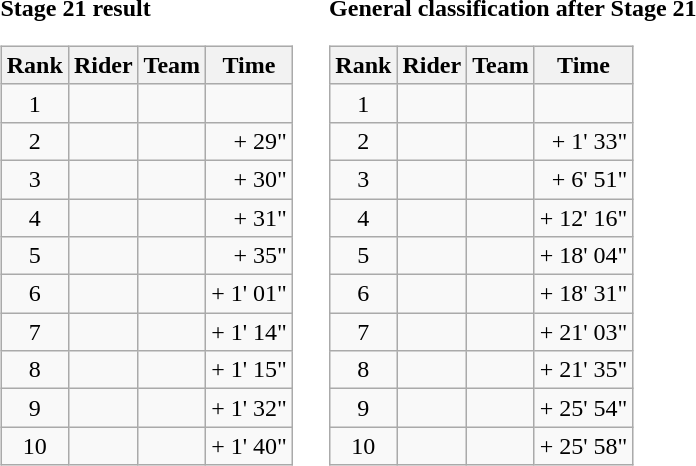<table>
<tr>
<td><strong>Stage 21 result</strong><br><table class="wikitable">
<tr>
<th scope="col">Rank</th>
<th scope="col">Rider</th>
<th scope="col">Team</th>
<th scope="col">Time</th>
</tr>
<tr>
<td style="text-align:center;">1</td>
<td></td>
<td></td>
<td style="text-align:right;"></td>
</tr>
<tr>
<td style="text-align:center;">2</td>
<td></td>
<td></td>
<td style="text-align:right;">+ 29"</td>
</tr>
<tr>
<td style="text-align:center;">3</td>
<td></td>
<td></td>
<td style="text-align:right;">+ 30"</td>
</tr>
<tr>
<td style="text-align:center;">4</td>
<td></td>
<td></td>
<td style="text-align:right;">+ 31"</td>
</tr>
<tr>
<td style="text-align:center;">5</td>
<td></td>
<td></td>
<td style="text-align:right;">+ 35"</td>
</tr>
<tr>
<td style="text-align:center;">6</td>
<td></td>
<td></td>
<td style="text-align:right;">+ 1' 01"</td>
</tr>
<tr>
<td style="text-align:center;">7</td>
<td></td>
<td></td>
<td style="text-align:right;">+ 1' 14"</td>
</tr>
<tr>
<td style="text-align:center;">8</td>
<td></td>
<td></td>
<td style="text-align:right;">+ 1' 15"</td>
</tr>
<tr>
<td style="text-align:center;">9</td>
<td></td>
<td></td>
<td style="text-align:right;">+ 1' 32"</td>
</tr>
<tr>
<td style="text-align:center;">10</td>
<td></td>
<td></td>
<td style="text-align:right;">+ 1' 40"</td>
</tr>
</table>
</td>
<td></td>
<td><strong>General classification after Stage 21</strong><br><table class="wikitable">
<tr>
<th scope="col">Rank</th>
<th scope="col">Rider</th>
<th scope="col">Team</th>
<th scope="col">Time</th>
</tr>
<tr>
<td style="text-align:center;">1</td>
<td></td>
<td></td>
<td style="text-align:right;"></td>
</tr>
<tr>
<td style="text-align:center;">2</td>
<td></td>
<td></td>
<td style="text-align:right;">+ 1' 33"</td>
</tr>
<tr>
<td style="text-align:center;">3</td>
<td></td>
<td></td>
<td style="text-align:right;">+ 6' 51"</td>
</tr>
<tr>
<td style="text-align:center;">4</td>
<td></td>
<td></td>
<td style="text-align:right;">+ 12' 16"</td>
</tr>
<tr>
<td style="text-align:center;">5</td>
<td></td>
<td></td>
<td style="text-align:right;">+ 18' 04"</td>
</tr>
<tr>
<td style="text-align:center;">6</td>
<td></td>
<td></td>
<td style="text-align:right;">+ 18' 31"</td>
</tr>
<tr>
<td style="text-align:center;">7</td>
<td></td>
<td></td>
<td style="text-align:right;">+ 21' 03"</td>
</tr>
<tr>
<td style="text-align:center;">8</td>
<td></td>
<td></td>
<td style="text-align:right;">+ 21' 35"</td>
</tr>
<tr>
<td style="text-align:center;">9</td>
<td></td>
<td></td>
<td style="text-align:right;">+ 25' 54"</td>
</tr>
<tr>
<td style="text-align:center;">10</td>
<td></td>
<td></td>
<td style="text-align:right;">+ 25' 58"</td>
</tr>
</table>
</td>
</tr>
</table>
